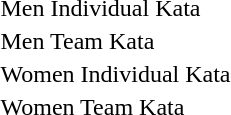<table>
<tr>
<td rowspan="2">Men Individual Kata</td>
<td rowspan="2"></td>
<td rowspan="2"></td>
<td></td>
</tr>
<tr>
<td></td>
</tr>
<tr>
<td rowspan="2">Men Team Kata</td>
<td rowspan="2"></td>
<td rowspan="2"></td>
<td></td>
</tr>
<tr>
<td></td>
</tr>
<tr>
<td rowspan="2">Women Individual Kata</td>
<td rowspan="2"></td>
<td rowspan="2"></td>
<td></td>
</tr>
<tr>
<td></td>
</tr>
<tr>
<td rowspan="2">Women Team Kata</td>
<td rowspan="2"></td>
<td rowspan="2"></td>
<td></td>
</tr>
<tr>
<td></td>
</tr>
</table>
